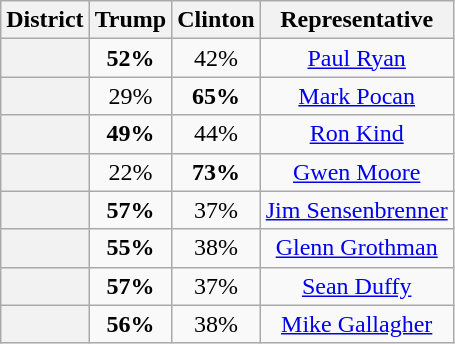<table class=wikitable>
<tr>
<th>District</th>
<th>Trump</th>
<th>Clinton</th>
<th>Representative</th>
</tr>
<tr align=center>
<th></th>
<td><strong>52%</strong></td>
<td>42%</td>
<td><a href='#'>Paul Ryan</a></td>
</tr>
<tr align=center>
<th></th>
<td>29%</td>
<td><strong>65%</strong></td>
<td><a href='#'>Mark Pocan</a></td>
</tr>
<tr align=center>
<th></th>
<td><strong>49%</strong></td>
<td>44%</td>
<td><a href='#'>Ron Kind</a></td>
</tr>
<tr align=center>
<th></th>
<td>22%</td>
<td><strong>73%</strong></td>
<td><a href='#'>Gwen Moore</a></td>
</tr>
<tr align=center>
<th></th>
<td><strong>57%</strong></td>
<td>37%</td>
<td><a href='#'>Jim Sensenbrenner</a></td>
</tr>
<tr align=center>
<th></th>
<td><strong>55%</strong></td>
<td>38%</td>
<td><a href='#'>Glenn Grothman</a></td>
</tr>
<tr align=center>
<th></th>
<td><strong>57%</strong></td>
<td>37%</td>
<td><a href='#'>Sean Duffy</a></td>
</tr>
<tr align=center>
<th></th>
<td><strong>56%</strong></td>
<td>38%</td>
<td><a href='#'>Mike Gallagher</a></td>
</tr>
</table>
